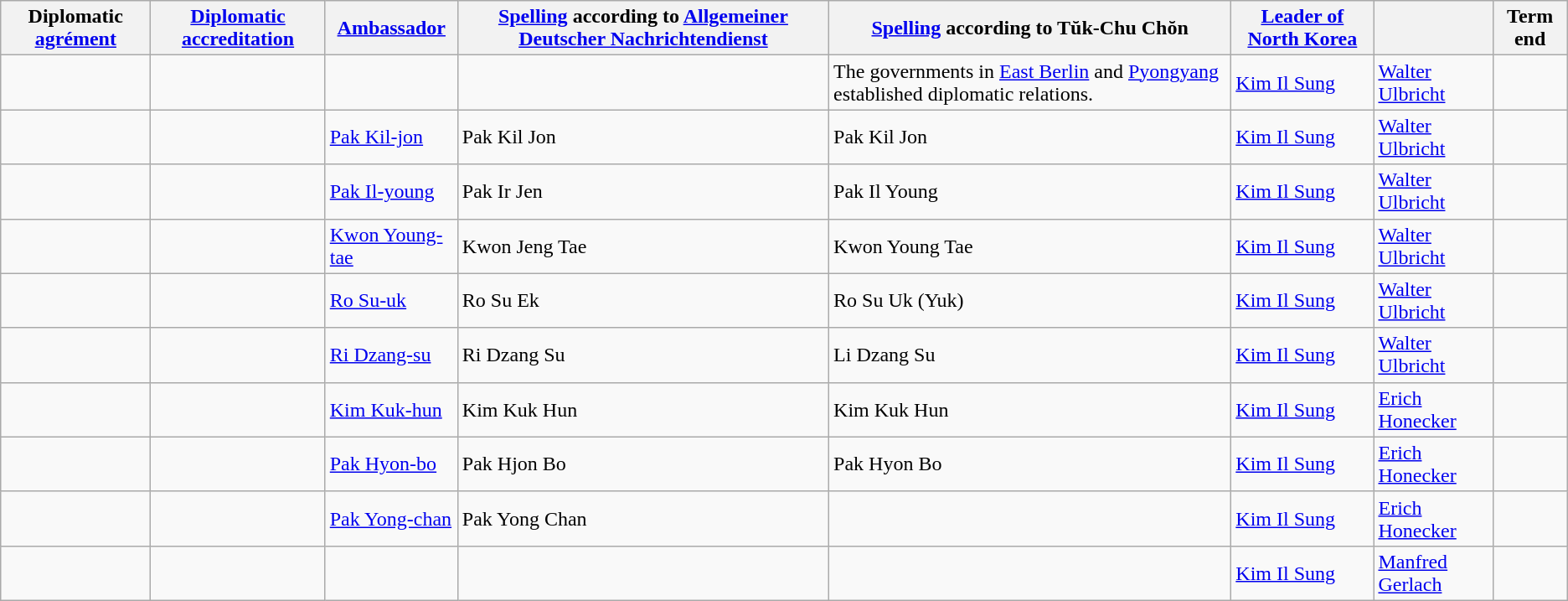<table class="wikitable sortable">
<tr>
<th>Diplomatic <a href='#'>agrément</a></th>
<th><a href='#'>Diplomatic accreditation</a></th>
<th><a href='#'>Ambassador</a></th>
<th><a href='#'>Spelling</a> according to <a href='#'>Allgemeiner Deutscher Nachrichtendienst</a></th>
<th><a href='#'>Spelling</a> according to Tŭk-Chu Chŏn</th>
<th><a href='#'>Leader of North Korea</a></th>
<th></th>
<th>Term end</th>
</tr>
<tr>
<td></td>
<td></td>
<td></td>
<td></td>
<td>The governments in <a href='#'>East Berlin</a> and <a href='#'>Pyongyang</a> established diplomatic relations.</td>
<td><a href='#'>Kim Il Sung</a></td>
<td><a href='#'>Walter Ulbricht</a></td>
<td></td>
</tr>
<tr>
<td></td>
<td></td>
<td><a href='#'>Pak Kil-jon</a></td>
<td>Pak Kil Jon</td>
<td>Pak Kil Jon</td>
<td><a href='#'>Kim Il Sung</a></td>
<td><a href='#'>Walter Ulbricht</a></td>
<td></td>
</tr>
<tr>
<td></td>
<td></td>
<td><a href='#'>Pak Il-young</a></td>
<td>Pak Ir Jen</td>
<td>Pak Il Young</td>
<td><a href='#'>Kim Il Sung</a></td>
<td><a href='#'>Walter Ulbricht</a></td>
<td></td>
</tr>
<tr>
<td></td>
<td></td>
<td><a href='#'>Kwon Young-tae</a></td>
<td>Kwon Jeng Tae</td>
<td>Kwon Young Tae</td>
<td><a href='#'>Kim Il Sung</a></td>
<td><a href='#'>Walter Ulbricht</a></td>
<td></td>
</tr>
<tr>
<td></td>
<td></td>
<td><a href='#'>Ro Su-uk</a></td>
<td>Ro Su Ek</td>
<td>Ro Su Uk (Yuk)</td>
<td><a href='#'>Kim Il Sung</a></td>
<td><a href='#'>Walter Ulbricht</a></td>
<td></td>
</tr>
<tr>
<td></td>
<td></td>
<td><a href='#'>Ri Dzang-su</a></td>
<td>Ri Dzang Su</td>
<td>Li Dzang Su</td>
<td><a href='#'>Kim Il Sung</a></td>
<td><a href='#'>Walter Ulbricht</a></td>
<td></td>
</tr>
<tr>
<td></td>
<td></td>
<td><a href='#'>Kim Kuk-hun</a></td>
<td>Kim Kuk Hun</td>
<td>Kim Kuk Hun</td>
<td><a href='#'>Kim Il Sung</a></td>
<td><a href='#'>Erich Honecker</a></td>
<td></td>
</tr>
<tr>
<td></td>
<td></td>
<td><a href='#'>Pak Hyon-bo</a></td>
<td>Pak Hjon Bo</td>
<td>Pak Hyon Bo</td>
<td><a href='#'>Kim Il Sung</a></td>
<td><a href='#'>Erich Honecker</a></td>
<td></td>
</tr>
<tr>
<td></td>
<td></td>
<td><a href='#'>Pak Yong-chan</a></td>
<td>Pak Yong Chan</td>
<td></td>
<td><a href='#'>Kim Il Sung</a></td>
<td><a href='#'>Erich Honecker</a></td>
<td></td>
</tr>
<tr>
<td></td>
<td></td>
<td></td>
<td></td>
<td></td>
<td><a href='#'>Kim Il Sung</a></td>
<td><a href='#'>Manfred Gerlach</a></td>
<td></td>
</tr>
</table>
